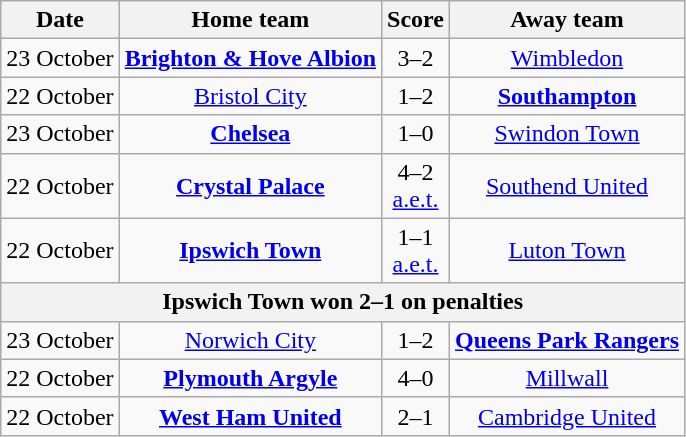<table class="wikitable" style="text-align: center">
<tr>
<th>Date</th>
<th>Home team</th>
<th>Score</th>
<th>Away team</th>
</tr>
<tr>
<td>23 October</td>
<td><strong><a href='#'>Brighton & Hove Albion</a></strong></td>
<td>3–2</td>
<td><a href='#'>Wimbledon</a></td>
</tr>
<tr>
<td>22 October</td>
<td><a href='#'>Bristol City</a></td>
<td>1–2</td>
<td><strong><a href='#'>Southampton</a></strong></td>
</tr>
<tr>
<td>23 October</td>
<td><strong><a href='#'>Chelsea</a></strong></td>
<td>1–0</td>
<td><a href='#'>Swindon Town</a></td>
</tr>
<tr>
<td>22 October</td>
<td><strong><a href='#'>Crystal Palace</a></strong></td>
<td>4–2 <br> <a href='#'>a.e.t.</a></td>
<td><a href='#'>Southend United</a></td>
</tr>
<tr>
<td>22 October</td>
<td><strong><a href='#'>Ipswich Town</a></strong></td>
<td>1–1 <br> <a href='#'>a.e.t.</a></td>
<td><a href='#'>Luton Town</a></td>
</tr>
<tr>
<th colspan="5">Ipswich Town won 2–1 on penalties</th>
</tr>
<tr>
<td>23 October</td>
<td><a href='#'>Norwich City</a></td>
<td>1–2</td>
<td><strong><a href='#'>Queens Park Rangers</a></strong></td>
</tr>
<tr>
<td>22 October</td>
<td><strong><a href='#'>Plymouth Argyle</a></strong></td>
<td>4–0</td>
<td><a href='#'>Millwall</a></td>
</tr>
<tr>
<td>22 October</td>
<td><strong><a href='#'>West Ham United</a></strong></td>
<td>2–1</td>
<td><a href='#'>Cambridge United</a></td>
</tr>
</table>
